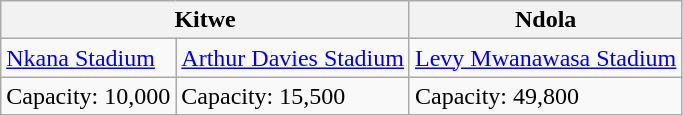<table class="wikitable">
<tr>
<th colspan=2>Kitwe</th>
<th>Ndola</th>
</tr>
<tr>
<td><a href='#'>Nkana Stadium</a></td>
<td><a href='#'>Arthur Davies Stadium</a></td>
<td><a href='#'>Levy Mwanawasa Stadium</a></td>
</tr>
<tr>
<td>Capacity: 10,000</td>
<td>Capacity: 15,500</td>
<td>Capacity: 49,800</td>
</tr>
</table>
